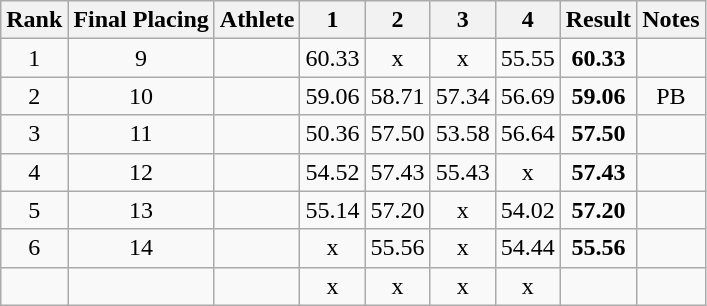<table class="wikitable sortable" style="text-align:center">
<tr>
<th>Rank</th>
<th>Final Placing</th>
<th>Athlete</th>
<th>1</th>
<th>2</th>
<th>3</th>
<th>4</th>
<th>Result</th>
<th>Notes</th>
</tr>
<tr>
<td>1</td>
<td>9</td>
<td align=left></td>
<td>60.33</td>
<td>x</td>
<td>x</td>
<td>55.55</td>
<td><strong>60.33</strong></td>
<td></td>
</tr>
<tr>
<td>2</td>
<td>10</td>
<td align=left></td>
<td>59.06</td>
<td>58.71</td>
<td>57.34</td>
<td>56.69</td>
<td><strong>59.06</strong></td>
<td>PB</td>
</tr>
<tr>
<td>3</td>
<td>11</td>
<td align=left></td>
<td>50.36</td>
<td>57.50</td>
<td>53.58</td>
<td>56.64</td>
<td><strong>57.50</strong></td>
<td></td>
</tr>
<tr>
<td>4</td>
<td>12</td>
<td align=left></td>
<td>54.52</td>
<td>57.43</td>
<td>55.43</td>
<td>x</td>
<td><strong>57.43</strong></td>
<td></td>
</tr>
<tr>
<td>5</td>
<td>13</td>
<td align=left></td>
<td>55.14</td>
<td>57.20</td>
<td>x</td>
<td>54.02</td>
<td><strong>57.20</strong></td>
<td></td>
</tr>
<tr>
<td>6</td>
<td>14</td>
<td align=left></td>
<td>x</td>
<td>55.56</td>
<td>x</td>
<td>54.44</td>
<td><strong>55.56</strong></td>
<td></td>
</tr>
<tr>
<td></td>
<td></td>
<td align=left></td>
<td>x</td>
<td>x</td>
<td>x</td>
<td>x</td>
<td></td>
<td></td>
</tr>
</table>
